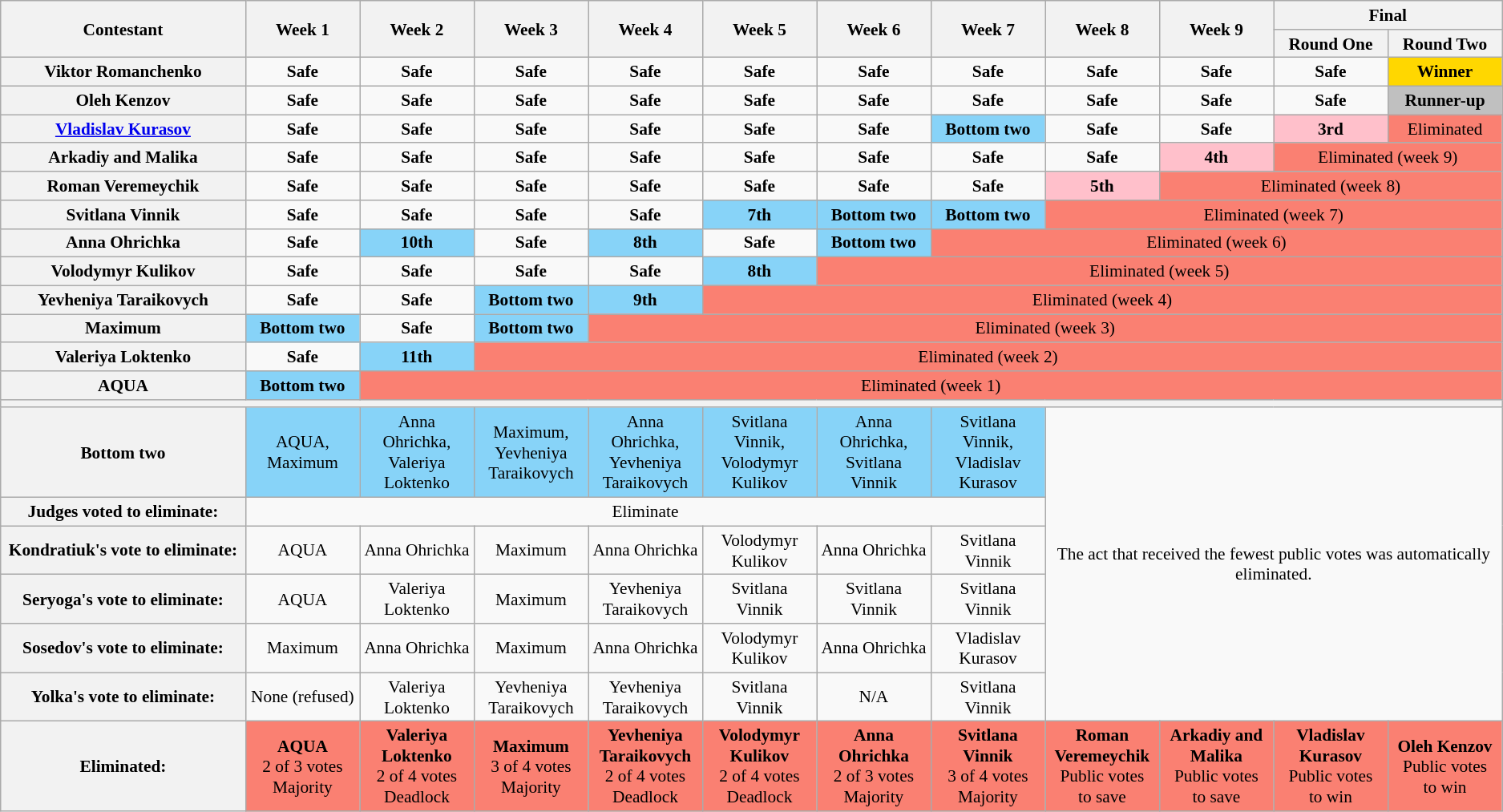<table class="wikitable" style="text-align:center; font-size:89%">
<tr>
<th style="width:15%" rowspan="2" scope="col">Contestant</th>
<th style="width:7%" rowspan="2" scope="col">Week 1</th>
<th style="width:7%" rowspan="2" scope="col">Week 2</th>
<th style="width:7%" rowspan="2" scope="col">Week 3</th>
<th style="width:7%" rowspan="2" scope="col">Week 4</th>
<th style="width:7%" rowspan="2" scope="col">Week 5</th>
<th style="width:7%" rowspan="2" scope="col">Week 6</th>
<th style="width:7%" rowspan="2" scope="col">Week 7</th>
<th style="width:7%" rowspan="2" scope="col">Week 8</th>
<th style="width:7%" rowspan="2" scope="col">Week 9</th>
<th colspan="2">Final</th>
</tr>
<tr>
<th style="width:7%">Round One</th>
<th style="width:7%">Round Two</th>
</tr>
<tr>
<th scope="row">Viktor Romanchenko</th>
<td><strong>Safe</strong></td>
<td><strong>Safe</strong></td>
<td><strong>Safe</strong></td>
<td><strong>Safe</strong></td>
<td><strong>Safe</strong></td>
<td><strong>Safe</strong></td>
<td><strong>Safe</strong></td>
<td><strong>Safe</strong></td>
<td><strong>Safe</strong></td>
<td><strong>Safe</strong></td>
<td style="background:gold"><strong>Winner</strong></td>
</tr>
<tr>
<th scope="row">Oleh Kenzov</th>
<td><strong>Safe</strong></td>
<td><strong>Safe</strong></td>
<td><strong>Safe</strong></td>
<td><strong>Safe</strong></td>
<td><strong>Safe</strong></td>
<td><strong>Safe</strong></td>
<td><strong>Safe</strong></td>
<td><strong>Safe</strong></td>
<td><strong>Safe</strong></td>
<td><strong>Safe</strong></td>
<td style="background:silver"><strong>Runner-up</strong></td>
</tr>
<tr>
<th scope="row"><a href='#'>Vladislav Kurasov</a></th>
<td><strong>Safe</strong></td>
<td><strong>Safe</strong></td>
<td><strong>Safe</strong></td>
<td><strong>Safe</strong></td>
<td><strong>Safe</strong></td>
<td><strong>Safe</strong></td>
<td style="background:#87D3F8"><strong>Bottom two</strong></td>
<td><strong>Safe</strong></td>
<td><strong>Safe</strong></td>
<td style="background:pink"><strong>3rd</strong></td>
<td colspan="1" style="background:salmon">Eliminated</td>
</tr>
<tr>
<th scope="row">Arkadiy and Malika</th>
<td><strong>Safe</strong></td>
<td><strong>Safe</strong></td>
<td><strong>Safe</strong></td>
<td><strong>Safe</strong></td>
<td><strong>Safe</strong></td>
<td><strong>Safe</strong></td>
<td><strong>Safe</strong></td>
<td><strong>Safe</strong></td>
<td style="background:pink"><strong>4th</strong></td>
<td colspan="2" style="background:salmon">Eliminated (week 9)</td>
</tr>
<tr>
<th scope="row">Roman Veremeychik</th>
<td><strong>Safe</strong></td>
<td><strong>Safe</strong></td>
<td><strong>Safe</strong></td>
<td><strong>Safe</strong></td>
<td><strong>Safe</strong></td>
<td><strong>Safe</strong></td>
<td><strong>Safe</strong></td>
<td style="background:pink"><strong>5th</strong></td>
<td colspan="3" style="background:salmon">Eliminated (week 8)</td>
</tr>
<tr>
<th scope="row">Svitlana Vinnik</th>
<td><strong>Safe</strong></td>
<td><strong>Safe</strong></td>
<td><strong>Safe</strong></td>
<td><strong>Safe</strong></td>
<td style="background:#87D3F8"><strong>7th</strong></td>
<td style="background:#87D3F8"><strong>Bottom two</strong></td>
<td style="background:#87D3F8"><strong>Bottom two</strong></td>
<td colspan="4" style="background:salmon">Eliminated (week 7)</td>
</tr>
<tr>
<th scope="row">Anna Ohrichka</th>
<td><strong>Safe</strong></td>
<td style="background:#87D3F8"><strong>10th</strong></td>
<td><strong>Safe</strong></td>
<td style="background:#87D3F8"><strong>8th</strong></td>
<td><strong>Safe</strong></td>
<td style="background:#87D3F8"><strong>Bottom two</strong></td>
<td colspan="5" style="background:salmon">Eliminated (week 6)</td>
</tr>
<tr>
<th scope="row">Volodymyr Kulikov</th>
<td><strong>Safe</strong></td>
<td><strong>Safe</strong></td>
<td><strong>Safe</strong></td>
<td><strong>Safe</strong></td>
<td style="background:#87D3F8"><strong>8th</strong></td>
<td colspan="6" style="background:salmon">Eliminated (week 5)</td>
</tr>
<tr>
<th scope="row">Yevheniya Taraikovych</th>
<td><strong>Safe</strong></td>
<td><strong>Safe</strong></td>
<td style="background:#87D3F8"><strong>Bottom two</strong></td>
<td style="background:#87D3F8"><strong>9th</strong></td>
<td colspan="7" style="background:salmon">Eliminated (week 4)</td>
</tr>
<tr>
<th scope="row">Maximum</th>
<td style="background:#87D3F8"><strong>Bottom two</strong></td>
<td><strong>Safe</strong></td>
<td style="background:#87D3F8"><strong>Bottom two</strong></td>
<td colspan="8" style="background:salmon">Eliminated (week 3)</td>
</tr>
<tr>
<th scope="row">Valeriya Loktenko</th>
<td><strong>Safe</strong></td>
<td style="background:#87D3F8"><strong>11th</strong></td>
<td colspan="9" style="background:salmon">Eliminated (week 2)</td>
</tr>
<tr>
<th scope="row">AQUA</th>
<td style="background:#87D3F8"><strong>Bottom two</strong></td>
<td colspan="10" style="background:salmon">Eliminated (week 1)</td>
</tr>
<tr>
<th colspan="13"></th>
</tr>
<tr>
<th scope="row">Bottom two</th>
<td style="background:#87D3F8">AQUA,<br>Maximum</td>
<td style="background:#87D3F8">Anna Ohrichka,<br>Valeriya Loktenko</td>
<td style="background:#87D3F8">Maximum,<br>Yevheniya Taraikovych</td>
<td style="background:#87D3F8">Anna Ohrichka,<br>Yevheniya Taraikovych</td>
<td style="background:#87D3F8">Svitlana Vinnik,<br>Volodymyr Kulikov</td>
<td style="background:#87D3F8">Anna Ohrichka,<br>Svitlana Vinnik</td>
<td style="background:#87D3F8">Svitlana Vinnik,<br>Vladislav Kurasov</td>
<td rowspan="6" colspan="4">The act that received the fewest public votes was automatically eliminated.</td>
</tr>
<tr>
<th scope="row">Judges voted to eliminate:</th>
<td colspan="7">Eliminate</td>
</tr>
<tr>
<th scope="row">Kondratiuk's vote to eliminate:</th>
<td>AQUA</td>
<td>Anna Ohrichka</td>
<td>Maximum</td>
<td>Anna Ohrichka</td>
<td>Volodymyr Kulikov</td>
<td>Anna Ohrichka</td>
<td>Svitlana Vinnik</td>
</tr>
<tr>
<th scope="row">Seryoga's vote to eliminate:</th>
<td>AQUA</td>
<td>Valeriya Loktenko</td>
<td>Maximum</td>
<td>Yevheniya Taraikovych</td>
<td>Svitlana Vinnik</td>
<td>Svitlana Vinnik</td>
<td>Svitlana Vinnik</td>
</tr>
<tr>
<th scope="row">Sosedov's vote to eliminate:</th>
<td>Maximum</td>
<td>Anna Ohrichka</td>
<td>Maximum</td>
<td>Anna Ohrichka</td>
<td>Volodymyr Kulikov</td>
<td>Anna Ohrichka</td>
<td>Vladislav Kurasov</td>
</tr>
<tr>
<th scope="row">Yolka's vote to eliminate:</th>
<td>None (refused)</td>
<td>Valeriya Loktenko</td>
<td>Yevheniya Taraikovych</td>
<td>Yevheniya Taraikovych</td>
<td>Svitlana Vinnik</td>
<td>N/A</td>
<td>Svitlana Vinnik</td>
</tr>
<tr>
<th scope="row">Eliminated:</th>
<td style="background:salmon;"><strong>AQUA</strong><br>2 of 3 votes<br> Majority</td>
<td style="background:salmon;"><strong>Valeriya Loktenko</strong><br>2 of 4 votes<br> Deadlock</td>
<td style="background:salmon;"><strong>Maximum</strong><br>3 of 4 votes<br> Majority</td>
<td style="background:salmon;"><strong>Yevheniya Taraikovych</strong><br>2 of 4 votes<br> Deadlock</td>
<td style="background:salmon;"><strong>Volodymyr Kulikov</strong><br>2 of 4 votes<br> Deadlock</td>
<td style="background:salmon;"><strong>Anna Ohrichka</strong><br>2 of 3 votes<br> Majority</td>
<td style="background:salmon;"><strong>Svitlana Vinnik</strong><br>3 of 4 votes<br> Majority</td>
<td style="background:salmon;"><strong>Roman Veremeychik</strong><br> Public votes <br> to save</td>
<td style="background:salmon;"><strong>Arkadiy and Malika</strong><br> Public votes <br> to save</td>
<td style="background:salmon;"><strong>Vladislav Kurasov</strong><br> Public votes <br> to win</td>
<td style="background:salmon;" rowspan="1"><strong>Oleh Kenzov</strong> <br> Public votes <br> to win</td>
</tr>
</table>
